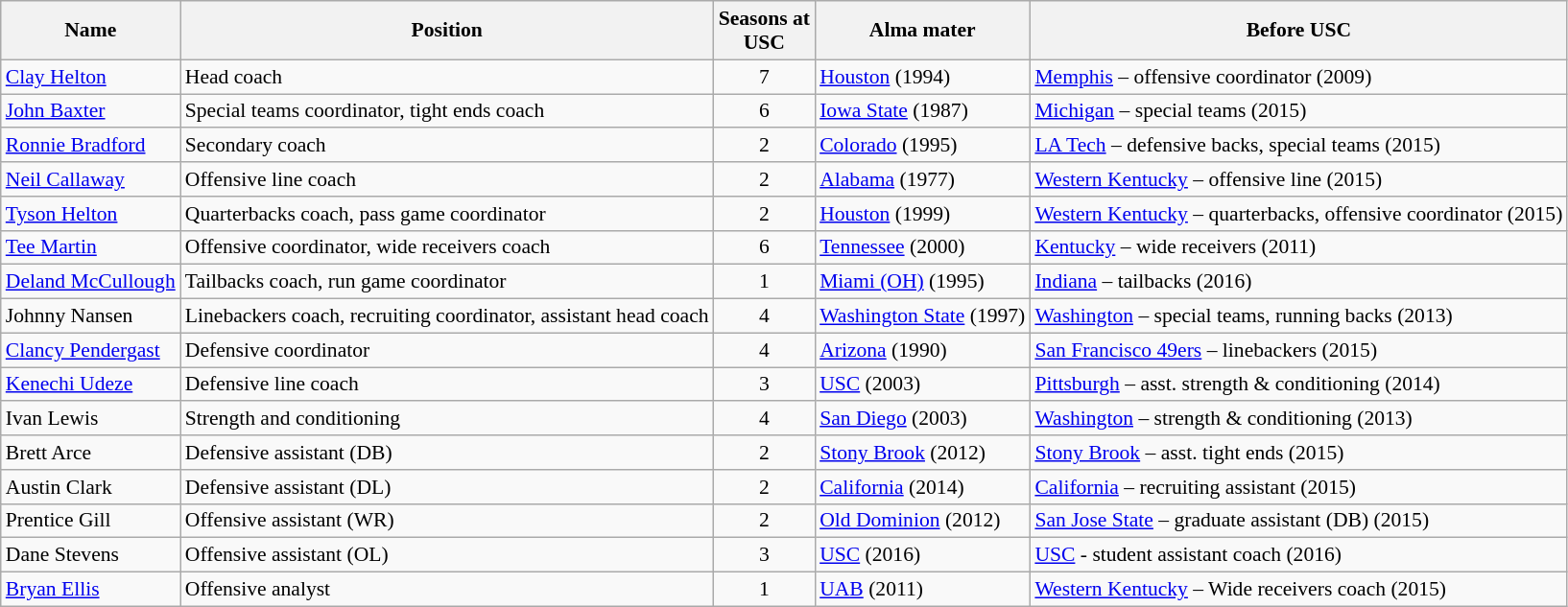<table class="wikitable" style="font-size:90%;">
<tr>
<th>Name</th>
<th>Position</th>
<th>Seasons at<br>USC</th>
<th>Alma mater</th>
<th>Before USC</th>
</tr>
<tr>
<td><a href='#'>Clay Helton</a></td>
<td>Head coach</td>
<td align=center>7</td>
<td><a href='#'>Houston</a> (1994)</td>
<td><a href='#'>Memphis</a> – offensive coordinator (2009)</td>
</tr>
<tr>
<td><a href='#'>John Baxter</a></td>
<td>Special teams coordinator, tight ends coach</td>
<td align=center>6</td>
<td><a href='#'>Iowa State</a> (1987)</td>
<td><a href='#'>Michigan</a> – special teams (2015)</td>
</tr>
<tr>
<td><a href='#'>Ronnie Bradford</a></td>
<td>Secondary coach</td>
<td align=center>2</td>
<td><a href='#'>Colorado</a> (1995)</td>
<td><a href='#'>LA Tech</a> – defensive backs, special teams (2015)</td>
</tr>
<tr>
<td><a href='#'>Neil Callaway</a></td>
<td>Offensive line coach</td>
<td align=center>2</td>
<td><a href='#'>Alabama</a> (1977)</td>
<td><a href='#'>Western Kentucky</a> – offensive line (2015)</td>
</tr>
<tr>
<td><a href='#'>Tyson Helton</a></td>
<td>Quarterbacks coach, pass game coordinator</td>
<td align=center>2</td>
<td><a href='#'>Houston</a> (1999)</td>
<td><a href='#'>Western Kentucky</a> – quarterbacks, offensive coordinator (2015)</td>
</tr>
<tr>
<td><a href='#'>Tee Martin</a></td>
<td>Offensive coordinator, wide receivers coach</td>
<td align=center>6</td>
<td><a href='#'>Tennessee</a> (2000)</td>
<td><a href='#'>Kentucky</a> – wide receivers (2011)</td>
</tr>
<tr>
<td><a href='#'>Deland McCullough</a></td>
<td>Tailbacks coach, run game coordinator</td>
<td align=center>1</td>
<td><a href='#'>Miami (OH)</a> (1995)</td>
<td><a href='#'>Indiana</a> – tailbacks (2016)</td>
</tr>
<tr>
<td>Johnny Nansen</td>
<td>Linebackers coach, recruiting coordinator, assistant head coach</td>
<td align=center>4</td>
<td><a href='#'>Washington State</a> (1997)</td>
<td><a href='#'>Washington</a> – special teams, running backs (2013)</td>
</tr>
<tr>
<td><a href='#'>Clancy Pendergast</a></td>
<td>Defensive coordinator</td>
<td align=center>4</td>
<td><a href='#'>Arizona</a> (1990)</td>
<td><a href='#'>San Francisco 49ers</a> – linebackers (2015)</td>
</tr>
<tr>
<td><a href='#'>Kenechi Udeze</a></td>
<td>Defensive line coach</td>
<td align=center>3</td>
<td><a href='#'>USC</a> (2003)</td>
<td><a href='#'>Pittsburgh</a> – asst. strength & conditioning (2014)</td>
</tr>
<tr>
<td>Ivan Lewis</td>
<td>Strength and conditioning</td>
<td align=center>4</td>
<td><a href='#'>San Diego</a> (2003)</td>
<td><a href='#'>Washington</a> – strength & conditioning (2013)</td>
</tr>
<tr>
<td>Brett Arce</td>
<td>Defensive assistant (DB)</td>
<td align=center>2</td>
<td><a href='#'>Stony Brook</a> (2012)</td>
<td><a href='#'>Stony Brook</a> – asst. tight ends (2015)</td>
</tr>
<tr>
<td>Austin Clark</td>
<td>Defensive assistant (DL)</td>
<td align=center>2</td>
<td><a href='#'>California</a> (2014)</td>
<td><a href='#'>California</a> – recruiting assistant (2015)</td>
</tr>
<tr>
<td>Prentice Gill</td>
<td>Offensive assistant (WR)</td>
<td align=center>2</td>
<td><a href='#'>Old Dominion</a> (2012)</td>
<td><a href='#'>San Jose State</a> – graduate assistant (DB) (2015)</td>
</tr>
<tr>
<td>Dane Stevens</td>
<td>Offensive assistant (OL)</td>
<td align=center>3</td>
<td><a href='#'>USC</a> (2016)</td>
<td><a href='#'>USC</a> - student assistant coach (2016)</td>
</tr>
<tr>
<td><a href='#'>Bryan Ellis</a></td>
<td>Offensive analyst</td>
<td align=center>1</td>
<td><a href='#'>UAB</a> (2011)</td>
<td><a href='#'>Western Kentucky</a> – Wide receivers coach (2015)</td>
</tr>
</table>
